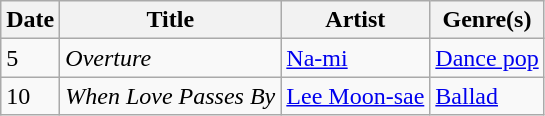<table class="wikitable" style="text-align: left;">
<tr>
<th>Date</th>
<th>Title</th>
<th>Artist</th>
<th>Genre(s)</th>
</tr>
<tr>
<td>5</td>
<td><em>Overture</em></td>
<td><a href='#'>Na-mi</a></td>
<td><a href='#'>Dance pop</a></td>
</tr>
<tr>
<td>10</td>
<td><em>When Love Passes By</em></td>
<td><a href='#'>Lee Moon-sae</a></td>
<td><a href='#'>Ballad</a></td>
</tr>
</table>
